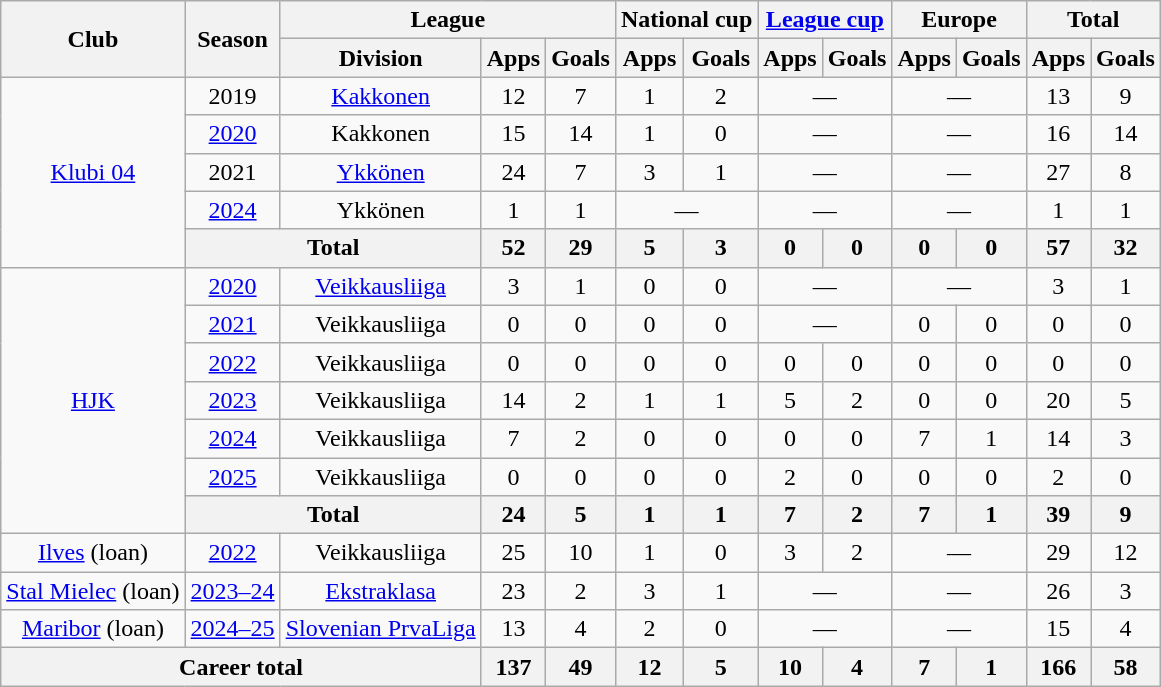<table class="wikitable" style="text-align: center">
<tr>
<th rowspan="2">Club</th>
<th rowspan="2">Season</th>
<th colspan="3">League</th>
<th colspan="2">National cup</th>
<th colspan="2"><a href='#'>League cup</a></th>
<th colspan="2">Europe</th>
<th colspan="2">Total</th>
</tr>
<tr>
<th>Division</th>
<th>Apps</th>
<th>Goals</th>
<th>Apps</th>
<th>Goals</th>
<th>Apps</th>
<th>Goals</th>
<th>Apps</th>
<th>Goals</th>
<th>Apps</th>
<th>Goals</th>
</tr>
<tr>
<td rowspan="5"><a href='#'>Klubi 04</a></td>
<td>2019</td>
<td><a href='#'>Kakkonen</a></td>
<td>12</td>
<td>7</td>
<td>1</td>
<td>2</td>
<td colspan="2">—</td>
<td colspan="2">—</td>
<td>13</td>
<td>9</td>
</tr>
<tr>
<td><a href='#'>2020</a></td>
<td>Kakkonen</td>
<td>15</td>
<td>14</td>
<td>1</td>
<td>0</td>
<td colspan="2">—</td>
<td colspan="2">—</td>
<td>16</td>
<td>14</td>
</tr>
<tr>
<td>2021</td>
<td><a href='#'>Ykkönen</a></td>
<td>24</td>
<td>7</td>
<td>3</td>
<td>1</td>
<td colspan="2">—</td>
<td colspan="2">—</td>
<td>27</td>
<td>8</td>
</tr>
<tr>
<td><a href='#'>2024</a></td>
<td>Ykkönen</td>
<td>1</td>
<td>1</td>
<td colspan="2">—</td>
<td colspan="2">—</td>
<td colspan="2">—</td>
<td>1</td>
<td>1</td>
</tr>
<tr>
<th colspan=2>Total</th>
<th>52</th>
<th>29</th>
<th>5</th>
<th>3</th>
<th>0</th>
<th>0</th>
<th>0</th>
<th>0</th>
<th>57</th>
<th>32</th>
</tr>
<tr>
<td rowspan="7"><a href='#'>HJK</a></td>
<td><a href='#'>2020</a></td>
<td><a href='#'>Veikkausliiga</a></td>
<td>3</td>
<td>1</td>
<td>0</td>
<td>0</td>
<td colspan="2">—</td>
<td colspan="2">—</td>
<td>3</td>
<td>1</td>
</tr>
<tr>
<td><a href='#'>2021</a></td>
<td>Veikkausliiga</td>
<td>0</td>
<td>0</td>
<td>0</td>
<td>0</td>
<td colspan="2">—</td>
<td>0</td>
<td>0</td>
<td>0</td>
<td>0</td>
</tr>
<tr>
<td><a href='#'>2022</a></td>
<td>Veikkausliiga</td>
<td>0</td>
<td>0</td>
<td>0</td>
<td>0</td>
<td>0</td>
<td>0</td>
<td>0</td>
<td>0</td>
<td>0</td>
<td>0</td>
</tr>
<tr>
<td><a href='#'>2023</a></td>
<td>Veikkausliiga</td>
<td>14</td>
<td>2</td>
<td>1</td>
<td>1</td>
<td>5</td>
<td>2</td>
<td>0</td>
<td>0</td>
<td>20</td>
<td>5</td>
</tr>
<tr>
<td><a href='#'>2024</a></td>
<td>Veikkausliiga</td>
<td>7</td>
<td>2</td>
<td>0</td>
<td>0</td>
<td>0</td>
<td>0</td>
<td>7</td>
<td>1</td>
<td>14</td>
<td>3</td>
</tr>
<tr>
<td><a href='#'>2025</a></td>
<td>Veikkausliiga</td>
<td>0</td>
<td>0</td>
<td>0</td>
<td>0</td>
<td>2</td>
<td>0</td>
<td>0</td>
<td>0</td>
<td>2</td>
<td>0</td>
</tr>
<tr>
<th colspan=2>Total</th>
<th>24</th>
<th>5</th>
<th>1</th>
<th>1</th>
<th>7</th>
<th>2</th>
<th>7</th>
<th>1</th>
<th>39</th>
<th>9</th>
</tr>
<tr>
<td><a href='#'>Ilves</a> (loan)</td>
<td><a href='#'>2022</a></td>
<td>Veikkausliiga</td>
<td>25</td>
<td>10</td>
<td>1</td>
<td>0</td>
<td>3</td>
<td>2</td>
<td colspan="2">—</td>
<td>29</td>
<td>12</td>
</tr>
<tr>
<td><a href='#'>Stal Mielec</a> (loan)</td>
<td><a href='#'>2023–24</a></td>
<td><a href='#'>Ekstraklasa</a></td>
<td>23</td>
<td>2</td>
<td>3</td>
<td>1</td>
<td colspan="2">—</td>
<td colspan="2">—</td>
<td>26</td>
<td>3</td>
</tr>
<tr>
<td><a href='#'>Maribor</a> (loan)</td>
<td><a href='#'>2024–25</a></td>
<td><a href='#'>Slovenian PrvaLiga</a></td>
<td>13</td>
<td>4</td>
<td>2</td>
<td>0</td>
<td colspan="2">—</td>
<td colspan="2">—</td>
<td>15</td>
<td>4</td>
</tr>
<tr>
<th colspan=3>Career total</th>
<th>137</th>
<th>49</th>
<th>12</th>
<th>5</th>
<th>10</th>
<th>4</th>
<th>7</th>
<th>1</th>
<th>166</th>
<th>58</th>
</tr>
</table>
